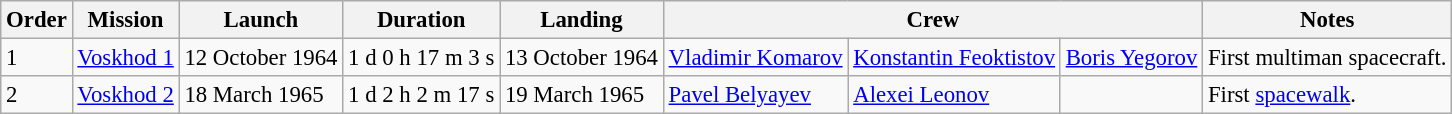<table class="wikitable" style="font-size: 95%;">
<tr>
<th>Order</th>
<th>Mission</th>
<th>Launch</th>
<th>Duration</th>
<th>Landing</th>
<th colspan="3">Crew</th>
<th>Notes</th>
</tr>
<tr>
<td>1</td>
<td><a href='#'>Voskhod 1</a></td>
<td>12 October 1964</td>
<td>1 d 0 h 17 m 3 s</td>
<td>13 October 1964</td>
<td><a href='#'>Vladimir Komarov</a></td>
<td><a href='#'>Konstantin Feoktistov</a></td>
<td><a href='#'>Boris Yegorov</a></td>
<td>First multiman spacecraft.</td>
</tr>
<tr>
<td>2</td>
<td><a href='#'>Voskhod 2</a></td>
<td>18 March 1965</td>
<td>1 d 2 h 2 m 17 s</td>
<td>19 March 1965</td>
<td><a href='#'>Pavel Belyayev</a></td>
<td><a href='#'>Alexei Leonov</a></td>
<td></td>
<td>First <a href='#'>spacewalk</a>.</td>
</tr>
</table>
